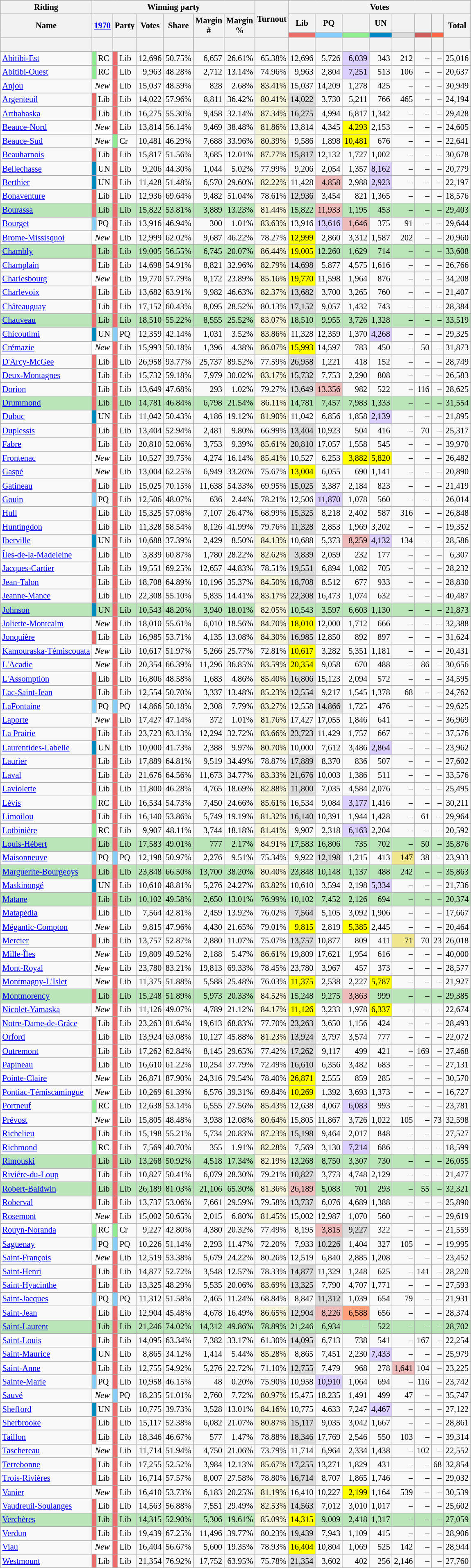<table class="wikitable sortable mw-collapsible" style="text-align:right; font-size:85%">
<tr>
<th scope="col">Riding</th>
<th scope="col" colspan="8">Winning party</th>
<th rowspan="3" scope="col">Turnout<br></th>
<th scope="col" colspan="8">Votes</th>
</tr>
<tr>
<th rowspan="2" scope="col">Name</th>
<th colspan="2" rowspan="2" scope="col"><strong><a href='#'>1970</a></strong></th>
<th colspan="2" rowspan="2" scope="col">Party</th>
<th rowspan="2" scope="col">Votes</th>
<th rowspan="2" scope="col">Share</th>
<th rowspan="2" scope="col">Margin<br>#</th>
<th rowspan="2" scope="col">Margin<br>%</th>
<th scope="col">Lib</th>
<th scope="col">PQ</th>
<th scope="col"></th>
<th scope="col">UN</th>
<th scope="col"></th>
<th scope="col"></th>
<th scope="col"></th>
<th rowspan="2" scope="col">Total</th>
</tr>
<tr>
<th scope="col" style="background-color:#EA6D6A;"></th>
<th scope="col" style="background-color:#87CEFA;"></th>
<th scope="col" style="background-color:#90EE90;"></th>
<th scope="col" style="background-color:#0088C2;"></th>
<th scope="col" style="background-color:#DCDCDC;"></th>
<th scope="col" style="background-color:#CD5C5C;"></th>
<th scope="col" style="background-color:#FF6347;"></th>
</tr>
<tr>
<th> </th>
<th colspan="2"></th>
<th colspan="2"></th>
<th></th>
<th></th>
<th></th>
<th></th>
<th></th>
<th></th>
<th></th>
<th></th>
<th></th>
<th></th>
<th></th>
<th></th>
<th></th>
</tr>
<tr>
<td style="text-align:left"><a href='#'>Abitibi-Est</a></td>
<td style="background-color:#90EE90;"></td>
<td style="text-align:left;">RC</td>
<td style="background-color:#EA6D6A;"></td>
<td style="text-align:left;">Lib</td>
<td>12,696</td>
<td>50.75%</td>
<td>6,657</td>
<td>26.61%</td>
<td>65.38%</td>
<td>12,696</td>
<td>5,726</td>
<td style="background-color:#DCD0FF;">6,039</td>
<td>343</td>
<td>212</td>
<td>–</td>
<td>–</td>
<td>25,016</td>
</tr>
<tr>
<td style="text-align:left"><a href='#'>Abitibi-Ouest</a></td>
<td style="background-color:#90EE90;"></td>
<td style="text-align:left;">RC</td>
<td style="background-color:#EA6D6A;"></td>
<td style="text-align:left;">Lib</td>
<td>9,963</td>
<td>48.28%</td>
<td>2,712</td>
<td>13.14%</td>
<td>74.96%</td>
<td>9,963</td>
<td>2,804</td>
<td style="background-color:#DCD0FF;">7,251</td>
<td>513</td>
<td>106</td>
<td>–</td>
<td>–</td>
<td>20,637</td>
</tr>
<tr>
<td style="text-align:left"><a href='#'>Anjou</a></td>
<td colspan="2" style="background-color:#FFFFFF; text-align:center;"><em>New</em></td>
<td style="background-color:#EA6D6A;"></td>
<td style="text-align:left;">Lib</td>
<td>15,037</td>
<td>48.59%</td>
<td>828</td>
<td>2.68%</td>
<td style="background-color:#F5F5DC;">83.41%</td>
<td>15,037</td>
<td>14,209</td>
<td>1,278</td>
<td>425</td>
<td>–</td>
<td>–</td>
<td>–</td>
<td>30,949</td>
</tr>
<tr>
<td style="text-align:left"><a href='#'>Argenteuil</a></td>
<td style="background-color:#EA6D6A;"></td>
<td style="text-align:left;">Lib</td>
<td style="background-color:#EA6D6A;"></td>
<td style="text-align:left;">Lib</td>
<td>14,022</td>
<td>57.96%</td>
<td>8,811</td>
<td>36.42%</td>
<td style="background-color:#F5F5DC;">80.41%</td>
<td style="background-color:#DCDCDC;">14,022</td>
<td>3,730</td>
<td>5,211</td>
<td>766</td>
<td>465</td>
<td>–</td>
<td>–</td>
<td>24,194</td>
</tr>
<tr>
<td style="text-align:left"><a href='#'>Arthabaska</a></td>
<td style="background-color:#EA6D6A;"></td>
<td style="text-align:left;">Lib</td>
<td style="background-color:#EA6D6A;"></td>
<td style="text-align:left;">Lib</td>
<td>16,275</td>
<td>55.30%</td>
<td>9,458</td>
<td>32.14%</td>
<td style="background-color:#F5F5DC;">87.34%</td>
<td style="background-color:#DCDCDC;">16,275</td>
<td>4,994</td>
<td>6,817</td>
<td>1,342</td>
<td>–</td>
<td>–</td>
<td>–</td>
<td>29,428</td>
</tr>
<tr>
<td style="text-align:left"><a href='#'>Beauce-Nord</a></td>
<td colspan="2" style="background-color:#FFFFFF; text-align:center;"><em>New</em></td>
<td style="background-color:#EA6D6A;"></td>
<td style="text-align:left;">Lib</td>
<td>13,814</td>
<td>56.14%</td>
<td>9,469</td>
<td>38.48%</td>
<td style="background-color:#F5F5DC;">81.86%</td>
<td>13,814</td>
<td>4,345</td>
<td style="background-color:#FFFF00;">4,293</td>
<td>2,153</td>
<td>–</td>
<td>–</td>
<td>–</td>
<td>24,605</td>
</tr>
<tr>
<td style="text-align:left"><a href='#'>Beauce-Sud</a></td>
<td colspan="2" style="background-color:#FFFFFF; text-align:center;"><em>New</em></td>
<td style="background-color:#90EE90;"></td>
<td style="text-align:left;">Cr</td>
<td>10,481</td>
<td>46.29%</td>
<td>7,688</td>
<td>33.96%</td>
<td style="background-color:#F5F5DC;">80.39%</td>
<td>9,586</td>
<td>1,898</td>
<td style="background-color:#FFFF00;">10,481</td>
<td>676</td>
<td>–</td>
<td>–</td>
<td>–</td>
<td>22,641</td>
</tr>
<tr>
<td style="text-align:left"><a href='#'>Beauharnois</a></td>
<td style="background-color:#EA6D6A;"></td>
<td style="text-align:left;">Lib</td>
<td style="background-color:#EA6D6A;"></td>
<td style="text-align:left;">Lib</td>
<td>15,817</td>
<td>51.56%</td>
<td>3,685</td>
<td>12.01%</td>
<td style="background-color:#F5F5DC;">87.77%</td>
<td style="background-color:#DCDCDC;">15,817</td>
<td>12,132</td>
<td>1,727</td>
<td>1,002</td>
<td>–</td>
<td>–</td>
<td>–</td>
<td>30,678</td>
</tr>
<tr>
<td style="text-align:left"><a href='#'>Bellechasse</a></td>
<td style="background-color:#0088C2;"></td>
<td style="text-align:left;">UN</td>
<td style="background-color:#EA6D6A;"></td>
<td style="text-align:left;">Lib</td>
<td>9,206</td>
<td>44.30%</td>
<td>1,044</td>
<td>5.02%</td>
<td>77.99%</td>
<td>9,206</td>
<td>2,054</td>
<td>1,357</td>
<td style="background-color:#DCD0FF;">8,162</td>
<td>–</td>
<td>–</td>
<td>–</td>
<td>20,779</td>
</tr>
<tr>
<td style="text-align:left"><a href='#'>Berthier</a></td>
<td style="background-color:#0088C2;"></td>
<td style="text-align:left;">UN</td>
<td style="background-color:#EA6D6A;"></td>
<td style="text-align:left;">Lib</td>
<td>11,428</td>
<td>51.48%</td>
<td>6,570</td>
<td>29.60%</td>
<td style="background-color:#F5F5DC;">82.22%</td>
<td>11,428</td>
<td style="background-color:#EEBBBB;">4,858</td>
<td>2,988</td>
<td style="background-color:#DCD0FF;">2,923</td>
<td>–</td>
<td>–</td>
<td>–</td>
<td>22,197</td>
</tr>
<tr>
<td style="text-align:left"><a href='#'>Bonaventure</a></td>
<td style="background-color:#EA6D6A;"></td>
<td style="text-align:left;">Lib</td>
<td style="background-color:#EA6D6A;"></td>
<td style="text-align:left;">Lib</td>
<td>12,936</td>
<td>69.64%</td>
<td>9,482</td>
<td>51.04%</td>
<td>78.61%</td>
<td style="background-color:#DCDCDC;">12,936</td>
<td>3,454</td>
<td>821</td>
<td>1,365</td>
<td>–</td>
<td>–</td>
<td>–</td>
<td>18,576</td>
</tr>
<tr style="background-color:#B9E5B9;">
<td style="text-align:left"><a href='#'>Bourassa</a></td>
<td style="background-color:#EA6D6A;"></td>
<td style="text-align:left;">Lib</td>
<td style="background-color:#EA6D6A;"></td>
<td style="text-align:left;">Lib</td>
<td>15,822</td>
<td>53.81%</td>
<td>3,889</td>
<td>13.23%</td>
<td style="background-color:#F5F5DC;">81.44%</td>
<td>15,822</td>
<td style="background-color:#EEBBBB;">11,933</td>
<td>1,195</td>
<td>453</td>
<td>–</td>
<td>–</td>
<td>–</td>
<td>29,403</td>
</tr>
<tr>
<td style="text-align:left"><a href='#'>Bourget</a></td>
<td style="background-color:#87CEFA;"></td>
<td style="text-align:left;">PQ</td>
<td style="background-color:#EA6D6A;"></td>
<td style="text-align:left;">Lib</td>
<td>13,916</td>
<td>46.94%</td>
<td>300</td>
<td>1.01%</td>
<td style="background-color:#F5F5DC;">83.63%</td>
<td>13,916</td>
<td style="background-color:#DCD0FF;">13,616</td>
<td style="background-color:#EEBBBB;">1,646</td>
<td>375</td>
<td>91</td>
<td>–</td>
<td>–</td>
<td>29,644</td>
</tr>
<tr>
<td style="text-align:left"><a href='#'>Brome-Missisquoi</a></td>
<td colspan="2" style="background-color:#FFFFFF; text-align:center;"><em>New</em></td>
<td style="background-color:#EA6D6A;"></td>
<td style="text-align:left;">Lib</td>
<td>12,999</td>
<td>62.02%</td>
<td>9,687</td>
<td>46.22%</td>
<td>78.27%</td>
<td style="background-color:#FFFF00;">12,999</td>
<td>2,860</td>
<td>3,312</td>
<td>1,587</td>
<td>202</td>
<td>–</td>
<td>–</td>
<td>20,960</td>
</tr>
<tr style="background-color:#B9E5B9;">
<td style="text-align:left"><a href='#'>Chambly</a></td>
<td style="background-color:#EA6D6A;"></td>
<td style="text-align:left;">Lib</td>
<td style="background-color:#EA6D6A;"></td>
<td style="text-align:left;">Lib</td>
<td>19,005</td>
<td>56.55%</td>
<td>6,745</td>
<td>20.07%</td>
<td style="background-color:#F5F5DC;">86.44%</td>
<td style="background-color:#FFFF00;">19,005</td>
<td>12,260</td>
<td>1,629</td>
<td>714</td>
<td>–</td>
<td>–</td>
<td>–</td>
<td>33,608</td>
</tr>
<tr>
<td style="text-align:left"><a href='#'>Champlain</a></td>
<td style="background-color:#EA6D6A;"></td>
<td style="text-align:left;">Lib</td>
<td style="background-color:#EA6D6A;"></td>
<td style="text-align:left;">Lib</td>
<td>14,698</td>
<td>54.91%</td>
<td>8,821</td>
<td>32.96%</td>
<td style="background-color:#F5F5DC;">82.79%</td>
<td style="background-color:#DCDCDC;">14,698</td>
<td>5,877</td>
<td>4,575</td>
<td>1,616</td>
<td>–</td>
<td>–</td>
<td>–</td>
<td>26,766</td>
</tr>
<tr>
<td style="text-align:left"><a href='#'>Charlesbourg</a></td>
<td colspan="2" style="background-color:#FFFFFF; text-align:center;"><em>New</em></td>
<td style="background-color:#EA6D6A;"></td>
<td style="text-align:left;">Lib</td>
<td>19,770</td>
<td>57.79%</td>
<td>8,172</td>
<td>23.89%</td>
<td style="background-color:#F5F5DC;">85.16%</td>
<td style="background-color:#FFFF00;">19,770</td>
<td>11,598</td>
<td>1,964</td>
<td>876</td>
<td>–</td>
<td>–</td>
<td>–</td>
<td>34,208</td>
</tr>
<tr>
<td style="text-align:left"><a href='#'>Charlevoix</a></td>
<td style="background-color:#EA6D6A;"></td>
<td style="text-align:left;">Lib</td>
<td style="background-color:#EA6D6A;"></td>
<td style="text-align:left;">Lib</td>
<td>13,682</td>
<td>63.91%</td>
<td>9,982</td>
<td>46.63%</td>
<td style="background-color:#F5F5DC;">82.37%</td>
<td style="background-color:#DCDCDC;">13,682</td>
<td>3,700</td>
<td>3,265</td>
<td>760</td>
<td>–</td>
<td>–</td>
<td>–</td>
<td>21,407</td>
</tr>
<tr>
<td style="text-align:left"><a href='#'>Châteauguay</a></td>
<td style="background-color:#EA6D6A;"></td>
<td style="text-align:left;">Lib</td>
<td style="background-color:#EA6D6A;"></td>
<td style="text-align:left;">Lib</td>
<td>17,152</td>
<td>60.43%</td>
<td>8,095</td>
<td>28.52%</td>
<td>80.13%</td>
<td style="background-color:#DCDCDC;">17,152</td>
<td>9,057</td>
<td>1,432</td>
<td>743</td>
<td>–</td>
<td>–</td>
<td>–</td>
<td>28,384</td>
</tr>
<tr style="background-color:#B9E5B9;">
<td style="text-align:left"><a href='#'>Chauveau</a></td>
<td style="background-color:#EA6D6A;"></td>
<td style="text-align:left;">Lib</td>
<td style="background-color:#EA6D6A;"></td>
<td style="text-align:left;">Lib</td>
<td>18,510</td>
<td>55.22%</td>
<td>8,555</td>
<td>25.52%</td>
<td style="background-color:#F5F5DC;">83.07%</td>
<td>18,510</td>
<td>9,955</td>
<td>3,726</td>
<td>1,328</td>
<td>–</td>
<td>–</td>
<td>–</td>
<td>33,519</td>
</tr>
<tr>
<td style="text-align:left"><a href='#'>Chicoutimi</a></td>
<td style="background-color:#0088C2;"></td>
<td style="text-align:left;">UN</td>
<td style="background-color:#87CEFA;"></td>
<td style="text-align:left;">PQ</td>
<td>12,359</td>
<td>42.14%</td>
<td>1,031</td>
<td>3.52%</td>
<td style="background-color:#F5F5DC;">83.86%</td>
<td>11,328</td>
<td>12,359</td>
<td>1,370</td>
<td style="background-color:#DCD0FF;">4,268</td>
<td>–</td>
<td>–</td>
<td>–</td>
<td>29,325</td>
</tr>
<tr>
<td style="text-align:left"><a href='#'>Crémazie</a></td>
<td colspan="2" style="background-color:#FFFFFF; text-align:center;"><em>New</em></td>
<td style="background-color:#EA6D6A;"></td>
<td style="text-align:left;">Lib</td>
<td>15,993</td>
<td>50.18%</td>
<td>1,396</td>
<td>4.38%</td>
<td style="background-color:#F5F5DC;">86.07%</td>
<td style="background-color:#FFFF00;">15,993</td>
<td>14,597</td>
<td>783</td>
<td>450</td>
<td>–</td>
<td>50</td>
<td>–</td>
<td>31,873</td>
</tr>
<tr>
<td style="text-align:left"><a href='#'>D'Arcy-McGee</a></td>
<td style="background-color:#EA6D6A;"></td>
<td style="text-align:left;">Lib</td>
<td style="background-color:#EA6D6A;"></td>
<td style="text-align:left;">Lib</td>
<td>26,958</td>
<td>93.77%</td>
<td>25,737</td>
<td>89.52%</td>
<td>77.59%</td>
<td style="background-color:#DCDCDC;">26,958</td>
<td>1,221</td>
<td>418</td>
<td>152</td>
<td>–</td>
<td>–</td>
<td>–</td>
<td>28,749</td>
</tr>
<tr>
<td style="text-align:left"><a href='#'>Deux-Montagnes</a></td>
<td style="background-color:#EA6D6A;"></td>
<td style="text-align:left;">Lib</td>
<td style="background-color:#EA6D6A;"></td>
<td style="text-align:left;">Lib</td>
<td>15,732</td>
<td>59.18%</td>
<td>7,979</td>
<td>30.02%</td>
<td style="background-color:#F5F5DC;">83.17%</td>
<td style="background-color:#DCDCDC;">15,732</td>
<td>7,753</td>
<td>2,290</td>
<td>808</td>
<td>–</td>
<td>–</td>
<td>–</td>
<td>26,583</td>
</tr>
<tr>
<td style="text-align:left"><a href='#'>Dorion</a></td>
<td style="background-color:#EA6D6A;"></td>
<td style="text-align:left;">Lib</td>
<td style="background-color:#EA6D6A;"></td>
<td style="text-align:left;">Lib</td>
<td>13,649</td>
<td>47.68%</td>
<td>293</td>
<td>1.02%</td>
<td>79.27%</td>
<td style="background-color:#DCDCDC;">13,649</td>
<td style="background-color:#EEBBBB;">13,356</td>
<td>982</td>
<td>522</td>
<td>–</td>
<td>116</td>
<td>–</td>
<td>28,625</td>
</tr>
<tr style="background-color:#B9E5B9;">
<td style="text-align:left"><a href='#'>Drummond</a></td>
<td style="background-color:#EA6D6A;"></td>
<td style="text-align:left;">Lib</td>
<td style="background-color:#EA6D6A;"></td>
<td style="text-align:left;">Lib</td>
<td>14,781</td>
<td>46.84%</td>
<td>6,798</td>
<td>21.54%</td>
<td style="background-color:#F5F5DC;">86.11%</td>
<td>14,781</td>
<td>7,457</td>
<td>7,983</td>
<td>1,333</td>
<td>–</td>
<td>–</td>
<td>–</td>
<td>31,554</td>
</tr>
<tr>
<td style="text-align:left"><a href='#'>Dubuc</a></td>
<td style="background-color:#0088C2;"></td>
<td style="text-align:left;">UN</td>
<td style="background-color:#EA6D6A;"></td>
<td style="text-align:left;">Lib</td>
<td>11,042</td>
<td>50.43%</td>
<td>4,186</td>
<td>19.12%</td>
<td style="background-color:#F5F5DC;">81.90%</td>
<td>11,042</td>
<td>6,856</td>
<td>1,858</td>
<td style="background-color:#DCD0FF;">2,139</td>
<td>–</td>
<td>–</td>
<td>–</td>
<td>21,895</td>
</tr>
<tr>
<td style="text-align:left"><a href='#'>Duplessis</a></td>
<td style="background-color:#EA6D6A;"></td>
<td style="text-align:left;">Lib</td>
<td style="background-color:#EA6D6A;"></td>
<td style="text-align:left;">Lib</td>
<td>13,404</td>
<td>52.94%</td>
<td>2,481</td>
<td>9.80%</td>
<td>66.99%</td>
<td style="background-color:#DCDCDC;">13,404</td>
<td>10,923</td>
<td>504</td>
<td>416</td>
<td>–</td>
<td>70</td>
<td>–</td>
<td>25,317</td>
</tr>
<tr>
<td style="text-align:left"><a href='#'>Fabre</a></td>
<td style="background-color:#EA6D6A;"></td>
<td style="text-align:left;">Lib</td>
<td style="background-color:#EA6D6A;"></td>
<td style="text-align:left;">Lib</td>
<td>20,810</td>
<td>52.06%</td>
<td>3,753</td>
<td>9.39%</td>
<td style="background-color:#F5F5DC;">85.61%</td>
<td style="background-color:#DCDCDC;">20,810</td>
<td>17,057</td>
<td>1,558</td>
<td>545</td>
<td>–</td>
<td>–</td>
<td>–</td>
<td>39,970</td>
</tr>
<tr>
<td style="text-align:left"><a href='#'>Frontenac</a></td>
<td colspan="2" style="background-color:#FFFFFF; text-align:center;"><em>New</em></td>
<td style="background-color:#EA6D6A;"></td>
<td style="text-align:left;">Lib</td>
<td>10,527</td>
<td>39.75%</td>
<td>4,274</td>
<td>16.14%</td>
<td style="background-color:#F5F5DC;">85.41%</td>
<td>10,527</td>
<td>6,253</td>
<td style="background-color:#FFFF00;">3,882</td>
<td style="background-color:#FFFF00;">5,820</td>
<td>–</td>
<td>–</td>
<td>–</td>
<td>26,482</td>
</tr>
<tr>
<td style="text-align:left"><a href='#'>Gaspé</a></td>
<td colspan="2" style="background-color:#FFFFFF; text-align:center;"><em>New</em></td>
<td style="background-color:#EA6D6A;"></td>
<td style="text-align:left;">Lib</td>
<td>13,004</td>
<td>62.25%</td>
<td>6,949</td>
<td>33.26%</td>
<td>75.67%</td>
<td style="background-color:#FFFF00;">13,004</td>
<td>6,055</td>
<td>690</td>
<td>1,141</td>
<td>–</td>
<td>–</td>
<td>–</td>
<td>20,890</td>
</tr>
<tr>
<td style="text-align:left"><a href='#'>Gatineau</a></td>
<td style="background-color:#EA6D6A;"></td>
<td style="text-align:left;">Lib</td>
<td style="background-color:#EA6D6A;"></td>
<td style="text-align:left;">Lib</td>
<td>15,025</td>
<td>70.15%</td>
<td>11,638</td>
<td>54.33%</td>
<td>69.95%</td>
<td style="background-color:#DCDCDC;">15,025</td>
<td>3,387</td>
<td>2,184</td>
<td>823</td>
<td>–</td>
<td>–</td>
<td>–</td>
<td>21,419</td>
</tr>
<tr>
<td style="text-align:left"><a href='#'>Gouin</a></td>
<td style="background-color:#87CEFA;"></td>
<td style="text-align:left;">PQ</td>
<td style="background-color:#EA6D6A;"></td>
<td style="text-align:left;">Lib</td>
<td>12,506</td>
<td>48.07%</td>
<td>636</td>
<td>2.44%</td>
<td>78.21%</td>
<td>12,506</td>
<td style="background-color:#DCD0FF;">11,870</td>
<td>1,078</td>
<td>560</td>
<td>–</td>
<td>–</td>
<td>–</td>
<td>26,014</td>
</tr>
<tr>
<td style="text-align:left"><a href='#'>Hull</a></td>
<td style="background-color:#EA6D6A;"></td>
<td style="text-align:left;">Lib</td>
<td style="background-color:#EA6D6A;"></td>
<td style="text-align:left;">Lib</td>
<td>15,325</td>
<td>57.08%</td>
<td>7,107</td>
<td>26.47%</td>
<td>68.99%</td>
<td style="background-color:#DCDCDC;">15,325</td>
<td>8,218</td>
<td>2,402</td>
<td>587</td>
<td>316</td>
<td>–</td>
<td>–</td>
<td>26,848</td>
</tr>
<tr>
<td style="text-align:left"><a href='#'>Huntingdon</a></td>
<td style="background-color:#EA6D6A;"></td>
<td style="text-align:left;">Lib</td>
<td style="background-color:#EA6D6A;"></td>
<td style="text-align:left;">Lib</td>
<td>11,328</td>
<td>58.54%</td>
<td>8,126</td>
<td>41.99%</td>
<td>79.76%</td>
<td style="background-color:#DCDCDC;">11,328</td>
<td>2,853</td>
<td>1,969</td>
<td>3,202</td>
<td>–</td>
<td>–</td>
<td>–</td>
<td>19,352</td>
</tr>
<tr>
<td style="text-align:left"><a href='#'>Iberville</a></td>
<td style="background-color:#0088C2;"></td>
<td style="text-align:left;">UN</td>
<td style="background-color:#EA6D6A;"></td>
<td style="text-align:left;">Lib</td>
<td>10,688</td>
<td>37.39%</td>
<td>2,429</td>
<td>8.50%</td>
<td style="background-color:#F5F5DC;">84.13%</td>
<td>10,688</td>
<td>5,373</td>
<td style="background-color:#EEBBBB;">8,259</td>
<td style="background-color:#DCD0FF;">4,132</td>
<td>134</td>
<td>–</td>
<td>–</td>
<td>28,586</td>
</tr>
<tr>
<td style="text-align:left"><a href='#'>Îles-de-la-Madeleine</a></td>
<td style="background-color:#EA6D6A;"></td>
<td style="text-align:left;">Lib</td>
<td style="background-color:#EA6D6A;"></td>
<td style="text-align:left;">Lib</td>
<td>3,839</td>
<td>60.87%</td>
<td>1,780</td>
<td>28.22%</td>
<td style="background-color:#F5F5DC;">82.62%</td>
<td style="background-color:#DCDCDC;">3,839</td>
<td>2,059</td>
<td>232</td>
<td>177</td>
<td>–</td>
<td>–</td>
<td>–</td>
<td>6,307</td>
</tr>
<tr>
<td style="text-align:left"><a href='#'>Jacques-Cartier</a></td>
<td style="background-color:#EA6D6A;"></td>
<td style="text-align:left;">Lib</td>
<td style="background-color:#EA6D6A;"></td>
<td style="text-align:left;">Lib</td>
<td>19,551</td>
<td>69.25%</td>
<td>12,657</td>
<td>44.83%</td>
<td>78.51%</td>
<td style="background-color:#DCDCDC;">19,551</td>
<td>6,894</td>
<td>1,082</td>
<td>705</td>
<td>–</td>
<td>–</td>
<td>–</td>
<td>28,232</td>
</tr>
<tr>
<td style="text-align:left"><a href='#'>Jean-Talon</a></td>
<td style="background-color:#EA6D6A;"></td>
<td style="text-align:left;">Lib</td>
<td style="background-color:#EA6D6A;"></td>
<td style="text-align:left;">Lib</td>
<td>18,708</td>
<td>64.89%</td>
<td>10,196</td>
<td>35.37%</td>
<td style="background-color:#F5F5DC;">84.50%</td>
<td style="background-color:#DCDCDC;">18,708</td>
<td>8,512</td>
<td>677</td>
<td>933</td>
<td>–</td>
<td>–</td>
<td>–</td>
<td>28,830</td>
</tr>
<tr>
<td style="text-align:left"><a href='#'>Jeanne-Mance</a></td>
<td style="background-color:#EA6D6A;"></td>
<td style="text-align:left;">Lib</td>
<td style="background-color:#EA6D6A;"></td>
<td style="text-align:left;">Lib</td>
<td>22,308</td>
<td>55.10%</td>
<td>5,835</td>
<td>14.41%</td>
<td style="background-color:#F5F5DC;">83.17%</td>
<td style="background-color:#DCDCDC;">22,308</td>
<td>16,473</td>
<td>1,074</td>
<td>632</td>
<td>–</td>
<td>–</td>
<td>–</td>
<td>40,487</td>
</tr>
<tr style="background-color:#B9E5B9;">
<td style="text-align:left"><a href='#'>Johnson</a></td>
<td style="background-color:#0088C2;"></td>
<td style="text-align:left;">UN</td>
<td style="background-color:#EA6D6A;"></td>
<td style="text-align:left;">Lib</td>
<td>10,543</td>
<td>48.20%</td>
<td>3,940</td>
<td>18.01%</td>
<td style="background-color:#F5F5DC;">82.05%</td>
<td>10,543</td>
<td>3,597</td>
<td>6,603</td>
<td>1,130</td>
<td>–</td>
<td>–</td>
<td>–</td>
<td>21,873</td>
</tr>
<tr>
<td style="text-align:left"><a href='#'>Joliette-Montcalm</a></td>
<td colspan="2" style="background-color:#FFFFFF; text-align:center;"><em>New</em></td>
<td style="background-color:#EA6D6A;"></td>
<td style="text-align:left;">Lib</td>
<td>18,010</td>
<td>55.61%</td>
<td>6,010</td>
<td>18.56%</td>
<td style="background-color:#F5F5DC;">84.70%</td>
<td style="background-color:#FFFF00;">18,010</td>
<td>12,000</td>
<td>1,712</td>
<td>666</td>
<td>–</td>
<td>–</td>
<td>–</td>
<td>32,388</td>
</tr>
<tr>
<td style="text-align:left"><a href='#'>Jonquière</a></td>
<td style="background-color:#EA6D6A;"></td>
<td style="text-align:left;">Lib</td>
<td style="background-color:#EA6D6A;"></td>
<td style="text-align:left;">Lib</td>
<td>16,985</td>
<td>53.71%</td>
<td>4,135</td>
<td>13.08%</td>
<td style="background-color:#F5F5DC;">84.30%</td>
<td style="background-color:#DCDCDC;">16,985</td>
<td>12,850</td>
<td>892</td>
<td>897</td>
<td>–</td>
<td>–</td>
<td>–</td>
<td>31,624</td>
</tr>
<tr>
<td style="text-align:left"><a href='#'>Kamouraska-Témiscouata</a></td>
<td colspan="2" style="background-color:#FFFFFF; text-align:center;"><em>New</em></td>
<td style="background-color:#EA6D6A;"></td>
<td style="text-align:left;">Lib</td>
<td>10,617</td>
<td>51.97%</td>
<td>5,266</td>
<td>25.77%</td>
<td>72.81%</td>
<td style="background-color:#FFFF00;">10,617</td>
<td>3,282</td>
<td>5,351</td>
<td>1,181</td>
<td>–</td>
<td>–</td>
<td>–</td>
<td>20,431</td>
</tr>
<tr>
<td style="text-align:left"><a href='#'>L'Acadie</a></td>
<td colspan="2" style="background-color:#FFFFFF; text-align:center;"><em>New</em></td>
<td style="background-color:#EA6D6A;"></td>
<td style="text-align:left;">Lib</td>
<td>20,354</td>
<td>66.39%</td>
<td>11,296</td>
<td>36.85%</td>
<td style="background-color:#F5F5DC;">83.59%</td>
<td style="background-color:#FFFF00;">20,354</td>
<td>9,058</td>
<td>670</td>
<td>488</td>
<td>–</td>
<td>86</td>
<td>–</td>
<td>30,656</td>
</tr>
<tr>
<td style="text-align:left"><a href='#'>L'Assomption</a></td>
<td style="background-color:#EA6D6A;"></td>
<td style="text-align:left;">Lib</td>
<td style="background-color:#EA6D6A;"></td>
<td style="text-align:left;">Lib</td>
<td>16,806</td>
<td>48.58%</td>
<td>1,683</td>
<td>4.86%</td>
<td style="background-color:#F5F5DC;">85.40%</td>
<td style="background-color:#DCDCDC;">16,806</td>
<td>15,123</td>
<td>2,094</td>
<td>572</td>
<td>–</td>
<td>–</td>
<td>–</td>
<td>34,595</td>
</tr>
<tr>
<td style="text-align:left"><a href='#'>Lac-Saint-Jean</a></td>
<td style="background-color:#EA6D6A;"></td>
<td style="text-align:left;">Lib</td>
<td style="background-color:#EA6D6A;"></td>
<td style="text-align:left;">Lib</td>
<td>12,554</td>
<td>50.70%</td>
<td>3,337</td>
<td>13.48%</td>
<td style="background-color:#F5F5DC;">85.23%</td>
<td style="background-color:#DCDCDC;">12,554</td>
<td>9,217</td>
<td>1,545</td>
<td>1,378</td>
<td>68</td>
<td>–</td>
<td>–</td>
<td>24,762</td>
</tr>
<tr>
<td style="text-align:left"><a href='#'>LaFontaine</a></td>
<td style="background-color:#87CEFA;"></td>
<td style="text-align:left;">PQ</td>
<td style="background-color:#87CEFA;"></td>
<td style="text-align:left;">PQ</td>
<td>14,866</td>
<td>50.18%</td>
<td>2,308</td>
<td>7.79%</td>
<td style="background-color:#F5F5DC;">83.27%</td>
<td>12,558</td>
<td style="background-color:#DCDCDC;">14,866</td>
<td>1,725</td>
<td>476</td>
<td>–</td>
<td>–</td>
<td>–</td>
<td>29,625</td>
</tr>
<tr>
<td style="text-align:left"><a href='#'>Laporte</a></td>
<td colspan="2" style="background-color:#FFFFFF; text-align:center;"><em>New</em></td>
<td style="background-color:#EA6D6A;"></td>
<td style="text-align:left;">Lib</td>
<td>17,427</td>
<td>47.14%</td>
<td>372</td>
<td>1.01%</td>
<td style="background-color:#F5F5DC;">81.76%</td>
<td>17,427</td>
<td>17,055</td>
<td>1,846</td>
<td>641</td>
<td>–</td>
<td>–</td>
<td>–</td>
<td>36,969</td>
</tr>
<tr>
<td style="text-align:left"><a href='#'>La Prairie</a></td>
<td style="background-color:#EA6D6A;"></td>
<td style="text-align:left;">Lib</td>
<td style="background-color:#EA6D6A;"></td>
<td style="text-align:left;">Lib</td>
<td>23,723</td>
<td>63.13%</td>
<td>12,294</td>
<td>32.72%</td>
<td style="background-color:#F5F5DC;">83.66%</td>
<td style="background-color:#DCDCDC;">23,723</td>
<td>11,429</td>
<td>1,757</td>
<td>667</td>
<td>–</td>
<td>–</td>
<td>–</td>
<td>37,576</td>
</tr>
<tr>
<td style="text-align:left"><a href='#'>Laurentides-Labelle</a></td>
<td style="background-color:#0088C2;"></td>
<td style="text-align:left;">UN</td>
<td style="background-color:#EA6D6A;"></td>
<td style="text-align:left;">Lib</td>
<td>10,000</td>
<td>41.73%</td>
<td>2,388</td>
<td>9.97%</td>
<td style="background-color:#F5F5DC;">80.70%</td>
<td>10,000</td>
<td>7,612</td>
<td>3,486</td>
<td style="background-color:#DCD0FF;">2,864</td>
<td>–</td>
<td>–</td>
<td>–</td>
<td>23,962</td>
</tr>
<tr>
<td style="text-align:left"><a href='#'>Laurier</a></td>
<td style="background-color:#EA6D6A;"></td>
<td style="text-align:left;">Lib</td>
<td style="background-color:#EA6D6A;"></td>
<td style="text-align:left;">Lib</td>
<td>17,889</td>
<td>64.81%</td>
<td>9,519</td>
<td>34.49%</td>
<td>78.87%</td>
<td style="background-color:#DCDCDC;">17,889</td>
<td>8,370</td>
<td>836</td>
<td>507</td>
<td>–</td>
<td>–</td>
<td>–</td>
<td>27,602</td>
</tr>
<tr>
<td style="text-align:left"><a href='#'>Laval</a></td>
<td style="background-color:#EA6D6A;"></td>
<td style="text-align:left;">Lib</td>
<td style="background-color:#EA6D6A;"></td>
<td style="text-align:left;">Lib</td>
<td>21,676</td>
<td>64.56%</td>
<td>11,673</td>
<td>34.77%</td>
<td style="background-color:#F5F5DC;">83.33%</td>
<td style="background-color:#DCDCDC;">21,676</td>
<td>10,003</td>
<td>1,386</td>
<td>511</td>
<td>–</td>
<td>–</td>
<td>–</td>
<td>33,576</td>
</tr>
<tr>
<td style="text-align:left"><a href='#'>Laviolette</a></td>
<td style="background-color:#EA6D6A;"></td>
<td style="text-align:left;">Lib</td>
<td style="background-color:#EA6D6A;"></td>
<td style="text-align:left;">Lib</td>
<td>11,800</td>
<td>46.28%</td>
<td>4,765</td>
<td>18.69%</td>
<td style="background-color:#F5F5DC;">82.88%</td>
<td style="background-color:#DCDCDC;">11,800</td>
<td>7,035</td>
<td>4,584</td>
<td>2,076</td>
<td>–</td>
<td>–</td>
<td>–</td>
<td>25,495</td>
</tr>
<tr>
<td style="text-align:left"><a href='#'>Lévis</a></td>
<td style="background-color:#90EE90;"></td>
<td style="text-align:left;">RC</td>
<td style="background-color:#EA6D6A;"></td>
<td style="text-align:left;">Lib</td>
<td>16,534</td>
<td>54.73%</td>
<td>7,450</td>
<td>24.66%</td>
<td style="background-color:#F5F5DC;">85.61%</td>
<td>16,534</td>
<td>9,084</td>
<td style="background-color:#DCD0FF;">3,177</td>
<td>1,416</td>
<td>–</td>
<td>–</td>
<td>–</td>
<td>30,211</td>
</tr>
<tr>
<td style="text-align:left"><a href='#'>Limoilou</a></td>
<td style="background-color:#EA6D6A;"></td>
<td style="text-align:left;">Lib</td>
<td style="background-color:#EA6D6A;"></td>
<td style="text-align:left;">Lib</td>
<td>16,140</td>
<td>53.86%</td>
<td>5,749</td>
<td>19.19%</td>
<td style="background-color:#F5F5DC;">81.32%</td>
<td style="background-color:#DCDCDC;">16,140</td>
<td>10,391</td>
<td>1,944</td>
<td>1,428</td>
<td>–</td>
<td>61</td>
<td>–</td>
<td>29,964</td>
</tr>
<tr>
<td style="text-align:left"><a href='#'>Lotbinière</a></td>
<td style="background-color:#90EE90;"></td>
<td style="text-align:left;">RC</td>
<td style="background-color:#EA6D6A;"></td>
<td style="text-align:left;">Lib</td>
<td>9,907</td>
<td>48.11%</td>
<td>3,744</td>
<td>18.18%</td>
<td style="background-color:#F5F5DC;">81.41%</td>
<td>9,907</td>
<td>2,318</td>
<td style="background-color:#DCD0FF;">6,163</td>
<td>2,204</td>
<td>–</td>
<td>–</td>
<td>–</td>
<td>20,592</td>
</tr>
<tr style="background-color:#B9E5B9;">
<td style="text-align:left"><a href='#'>Louis-Hébert</a></td>
<td style="background-color:#EA6D6A;"></td>
<td style="text-align:left;">Lib</td>
<td style="background-color:#EA6D6A;"></td>
<td style="text-align:left;">Lib</td>
<td>17,583</td>
<td>49.01%</td>
<td>777</td>
<td>2.17%</td>
<td style="background-color:#F5F5DC;">84.91%</td>
<td>17,583</td>
<td>16,806</td>
<td>735</td>
<td>702</td>
<td>–</td>
<td>50</td>
<td>–</td>
<td>35,876</td>
</tr>
<tr>
<td style="text-align:left"><a href='#'>Maisonneuve</a></td>
<td style="background-color:#87CEFA;"></td>
<td style="text-align:left;">PQ</td>
<td style="background-color:#87CEFA;"></td>
<td style="text-align:left;">PQ</td>
<td>12,198</td>
<td>50.97%</td>
<td>2,276</td>
<td>9.51%</td>
<td>75.34%</td>
<td>9,922</td>
<td style="background-color:#DCDCDC;">12,198</td>
<td>1,215</td>
<td>413</td>
<td style="background-color:#F0E68C;">147</td>
<td>38</td>
<td>–</td>
<td>23,933</td>
</tr>
<tr style="background-color:#B9E5B9;">
<td style="text-align:left"><a href='#'>Marguerite-Bourgeoys</a></td>
<td style="background-color:#EA6D6A;"></td>
<td style="text-align:left;">Lib</td>
<td style="background-color:#EA6D6A;"></td>
<td style="text-align:left;">Lib</td>
<td>23,848</td>
<td>66.50%</td>
<td>13,700</td>
<td>38.20%</td>
<td style="background-color:#F5F5DC;">80.40%</td>
<td>23,848</td>
<td>10,148</td>
<td>1,137</td>
<td>488</td>
<td>242</td>
<td>–</td>
<td>–</td>
<td>35,863</td>
</tr>
<tr>
<td style="text-align:left"><a href='#'>Maskinongé</a></td>
<td style="background-color:#0088C2;"></td>
<td style="text-align:left;">UN</td>
<td style="background-color:#EA6D6A;"></td>
<td style="text-align:left;">Lib</td>
<td>10,610</td>
<td>48.81%</td>
<td>5,276</td>
<td>24.27%</td>
<td style="background-color:#F5F5DC;">83.82%</td>
<td>10,610</td>
<td>3,594</td>
<td>2,198</td>
<td style="background-color:#DCD0FF;">5,334</td>
<td>–</td>
<td>–</td>
<td>–</td>
<td>21,736</td>
</tr>
<tr style="background-color:#B9E5B9;">
<td style="text-align:left"><a href='#'>Matane</a></td>
<td style="background-color:#EA6D6A;"></td>
<td style="text-align:left;">Lib</td>
<td style="background-color:#EA6D6A;"></td>
<td style="text-align:left;">Lib</td>
<td>10,102</td>
<td>49.58%</td>
<td>2,650</td>
<td>13.01%</td>
<td>76.99%</td>
<td>10,102</td>
<td>7,452</td>
<td>2,126</td>
<td>694</td>
<td>–</td>
<td>–</td>
<td>–</td>
<td>20,374</td>
</tr>
<tr>
<td style="text-align:left"><a href='#'>Matapédia</a></td>
<td style="background-color:#EA6D6A;"></td>
<td style="text-align:left;">Lib</td>
<td style="background-color:#EA6D6A;"></td>
<td style="text-align:left;">Lib</td>
<td>7,564</td>
<td>42.81%</td>
<td>2,459</td>
<td>13.92%</td>
<td>76.02%</td>
<td style="background-color:#DCDCDC;">7,564</td>
<td>5,105</td>
<td>3,092</td>
<td>1,906</td>
<td>–</td>
<td>–</td>
<td>–</td>
<td>17,667</td>
</tr>
<tr>
<td style="text-align:left"><a href='#'>Mégantic-Compton</a></td>
<td colspan="2" style="background-color:#FFFFFF; text-align:center;"><em>New</em></td>
<td style="background-color:#EA6D6A;"></td>
<td style="text-align:left;">Lib</td>
<td>9,815</td>
<td>47.96%</td>
<td>4,430</td>
<td>21.65%</td>
<td>79.01%</td>
<td style="background-color:#FFFF00;">9,815</td>
<td>2,819</td>
<td style="background-color:#FFFF00;">5,385</td>
<td>2,445</td>
<td>–</td>
<td>–</td>
<td>–</td>
<td>20,464</td>
</tr>
<tr>
<td style="text-align:left"><a href='#'>Mercier</a></td>
<td style="background-color:#EA6D6A;"></td>
<td style="text-align:left;">Lib</td>
<td style="background-color:#EA6D6A;"></td>
<td style="text-align:left;">Lib</td>
<td>13,757</td>
<td>52.87%</td>
<td>2,880</td>
<td>11.07%</td>
<td>75.07%</td>
<td style="background-color:#DCDCDC;">13,757</td>
<td>10,877</td>
<td>809</td>
<td>411</td>
<td style="background-color:#F0E68C;">71</td>
<td>70</td>
<td>23</td>
<td>26,018</td>
</tr>
<tr>
<td style="text-align:left"><a href='#'>Mille-Îles</a></td>
<td colspan="2" style="background-color:#FFFFFF; text-align:center;"><em>New</em></td>
<td style="background-color:#EA6D6A;"></td>
<td style="text-align:left;">Lib</td>
<td>19,809</td>
<td>49.52%</td>
<td>2,188</td>
<td>5.47%</td>
<td style="background-color:#F5F5DC;">86.61%</td>
<td>19,809</td>
<td>17,621</td>
<td>1,954</td>
<td>616</td>
<td>–</td>
<td>–</td>
<td>–</td>
<td>40,000</td>
</tr>
<tr>
<td style="text-align:left"><a href='#'>Mont-Royal</a></td>
<td colspan="2" style="background-color:#FFFFFF; text-align:center;"><em>New</em></td>
<td style="background-color:#EA6D6A;"></td>
<td style="text-align:left;">Lib</td>
<td>23,780</td>
<td>83.21%</td>
<td>19,813</td>
<td>69.33%</td>
<td>78.45%</td>
<td>23,780</td>
<td>3,967</td>
<td>457</td>
<td>373</td>
<td>–</td>
<td>–</td>
<td>–</td>
<td>28,577</td>
</tr>
<tr>
<td style="text-align:left"><a href='#'>Montmagny-L'Islet</a></td>
<td colspan="2" style="background-color:#FFFFFF; text-align:center;"><em>New</em></td>
<td style="background-color:#EA6D6A;"></td>
<td style="text-align:left;">Lib</td>
<td>11,375</td>
<td>51.88%</td>
<td>5,588</td>
<td>25.48%</td>
<td>76.03%</td>
<td style="background-color:#FFFF00;">11,375</td>
<td>2,538</td>
<td>2,227</td>
<td style="background-color:#FFFF00;">5,787</td>
<td>–</td>
<td>–</td>
<td>–</td>
<td>21,927</td>
</tr>
<tr style="background-color:#B9E5B9;">
<td style="text-align:left"><a href='#'>Montmorency</a></td>
<td style="background-color:#EA6D6A;"></td>
<td style="text-align:left;">Lib</td>
<td style="background-color:#EA6D6A;"></td>
<td style="text-align:left;">Lib</td>
<td>15,248</td>
<td>51.89%</td>
<td>5,973</td>
<td>20.33%</td>
<td style="background-color:#F5F5DC;">84.52%</td>
<td>15,248</td>
<td>9,275</td>
<td style="background-color:#EEBBBB;">3,863</td>
<td>999</td>
<td>–</td>
<td>–</td>
<td>–</td>
<td>29,385</td>
</tr>
<tr>
<td style="text-align:left"><a href='#'>Nicolet-Yamaska</a></td>
<td colspan="2" style="background-color:#FFFFFF; text-align:center;"><em>New</em></td>
<td style="background-color:#EA6D6A;"></td>
<td style="text-align:left;">Lib</td>
<td>11,126</td>
<td>49.07%</td>
<td>4,789</td>
<td>21.12%</td>
<td style="background-color:#F5F5DC;">84.17%</td>
<td style="background-color:#FFFF00;">11,126</td>
<td>3,233</td>
<td>1,978</td>
<td style="background-color:#FFFF00;">6,337</td>
<td>–</td>
<td>–</td>
<td>–</td>
<td>22,674</td>
</tr>
<tr>
<td style="text-align:left"><a href='#'>Notre-Dame-de-Grâce</a></td>
<td style="background-color:#EA6D6A;"></td>
<td style="text-align:left;">Lib</td>
<td style="background-color:#EA6D6A;"></td>
<td style="text-align:left;">Lib</td>
<td>23,263</td>
<td>81.64%</td>
<td>19,613</td>
<td>68.83%</td>
<td>77.70%</td>
<td style="background-color:#DCDCDC;">23,263</td>
<td>3,650</td>
<td>1,156</td>
<td>424</td>
<td>–</td>
<td>–</td>
<td>–</td>
<td>28,493</td>
</tr>
<tr>
<td style="text-align:left"><a href='#'>Orford</a></td>
<td style="background-color:#EA6D6A;"></td>
<td style="text-align:left;">Lib</td>
<td style="background-color:#EA6D6A;"></td>
<td style="text-align:left;">Lib</td>
<td>13,924</td>
<td>63.08%</td>
<td>10,127</td>
<td>45.88%</td>
<td style="background-color:#F5F5DC;">81.23%</td>
<td style="background-color:#DCDCDC;">13,924</td>
<td>3,797</td>
<td>3,574</td>
<td>777</td>
<td>–</td>
<td>–</td>
<td>–</td>
<td>22,072</td>
</tr>
<tr>
<td style="text-align:left"><a href='#'>Outremont</a></td>
<td style="background-color:#EA6D6A;"></td>
<td style="text-align:left;">Lib</td>
<td style="background-color:#EA6D6A;"></td>
<td style="text-align:left;">Lib</td>
<td>17,262</td>
<td>62.84%</td>
<td>8,145</td>
<td>29.65%</td>
<td>77.42%</td>
<td style="background-color:#DCDCDC;">17,262</td>
<td>9,117</td>
<td>499</td>
<td>421</td>
<td>–</td>
<td>169</td>
<td>–</td>
<td>27,468</td>
</tr>
<tr>
<td style="text-align:left"><a href='#'>Papineau</a></td>
<td style="background-color:#EA6D6A;"></td>
<td style="text-align:left;">Lib</td>
<td style="background-color:#EA6D6A;"></td>
<td style="text-align:left;">Lib</td>
<td>16,610</td>
<td>61.22%</td>
<td>10,254</td>
<td>37.79%</td>
<td>72.49%</td>
<td style="background-color:#DCDCDC;">16,610</td>
<td>6,356</td>
<td>3,482</td>
<td>683</td>
<td>–</td>
<td>–</td>
<td>–</td>
<td>27,131</td>
</tr>
<tr>
<td style="text-align:left"><a href='#'>Pointe-Claire</a></td>
<td colspan="2" style="background-color:#FFFFFF; text-align:center;"><em>New</em></td>
<td style="background-color:#EA6D6A;"></td>
<td style="text-align:left;">Lib</td>
<td>26,871</td>
<td>87.90%</td>
<td>24,316</td>
<td>79.54%</td>
<td>78.40%</td>
<td style="background-color:#FFFF00;">26,871</td>
<td>2,555</td>
<td>859</td>
<td>285</td>
<td>–</td>
<td>–</td>
<td>–</td>
<td>30,570</td>
</tr>
<tr>
<td style="text-align:left"><a href='#'>Pontiac-Témiscamingue</a></td>
<td colspan="2" style="background-color:#FFFFFF; text-align:center;"><em>New</em></td>
<td style="background-color:#EA6D6A;"></td>
<td style="text-align:left;">Lib</td>
<td>10,269</td>
<td>61.39%</td>
<td>6,576</td>
<td>39.31%</td>
<td>69.84%</td>
<td style="background-color:#FFFF00;">10,269</td>
<td>1,392</td>
<td>3,693</td>
<td>1,373</td>
<td>–</td>
<td>–</td>
<td>–</td>
<td>16,727</td>
</tr>
<tr>
<td style="text-align:left"><a href='#'>Portneuf</a></td>
<td style="background-color:#90EE90;"></td>
<td style="text-align:left;">RC</td>
<td style="background-color:#EA6D6A;"></td>
<td style="text-align:left;">Lib</td>
<td>12,638</td>
<td>53.14%</td>
<td>6,555</td>
<td>27.56%</td>
<td style="background-color:#F5F5DC;">85.43%</td>
<td>12,638</td>
<td>4,067</td>
<td style="background-color:#DCD0FF;">6,083</td>
<td>993</td>
<td>–</td>
<td>–</td>
<td>–</td>
<td>23,781</td>
</tr>
<tr>
<td style="text-align:left"><a href='#'>Prévost</a></td>
<td colspan="2" style="background-color:#FFFFFF; text-align:center;"><em>New</em></td>
<td style="background-color:#EA6D6A;"></td>
<td style="text-align:left;">Lib</td>
<td>15,805</td>
<td>48.48%</td>
<td>3,938</td>
<td>12.08%</td>
<td style="background-color:#F5F5DC;">80.64%</td>
<td>15,805</td>
<td>11,867</td>
<td>3,726</td>
<td>1,022</td>
<td>105</td>
<td>–</td>
<td>73</td>
<td>32,598</td>
</tr>
<tr>
<td style="text-align:left"><a href='#'>Richelieu</a></td>
<td style="background-color:#EA6D6A;"></td>
<td style="text-align:left;">Lib</td>
<td style="background-color:#EA6D6A;"></td>
<td style="text-align:left;">Lib</td>
<td>15,198</td>
<td>55.21%</td>
<td>5,734</td>
<td>20.83%</td>
<td style="background-color:#F5F5DC;">87.23%</td>
<td style="background-color:#DCDCDC;">15,198</td>
<td>9,464</td>
<td>2,017</td>
<td>848</td>
<td>–</td>
<td>–</td>
<td>–</td>
<td>27,527</td>
</tr>
<tr>
<td style="text-align:left"><a href='#'>Richmond</a></td>
<td style="background-color:#90EE90;"></td>
<td style="text-align:left;">RC</td>
<td style="background-color:#EA6D6A;"></td>
<td style="text-align:left;">Lib</td>
<td>7,569</td>
<td>40.70%</td>
<td>355</td>
<td>1.91%</td>
<td style="background-color:#F5F5DC;">82.28%</td>
<td>7,569</td>
<td>3,130</td>
<td style="background-color:#DCD0FF;">7,214</td>
<td>686</td>
<td>–</td>
<td>–</td>
<td>–</td>
<td>18,599</td>
</tr>
<tr style="background-color:#B9E5B9;">
<td style="text-align:left"><a href='#'>Rimouski</a></td>
<td style="background-color:#EA6D6A;"></td>
<td style="text-align:left;">Lib</td>
<td style="background-color:#EA6D6A;"></td>
<td style="text-align:left;">Lib</td>
<td>13,268</td>
<td>50.92%</td>
<td>4,518</td>
<td>17.34%</td>
<td style="background-color:#F5F5DC;">82.19%</td>
<td>13,268</td>
<td>8,750</td>
<td>3,307</td>
<td>730</td>
<td>–</td>
<td>–</td>
<td>–</td>
<td>26,055</td>
</tr>
<tr>
<td style="text-align:left"><a href='#'>Rivière-du-Loup</a></td>
<td style="background-color:#EA6D6A;"></td>
<td style="text-align:left;">Lib</td>
<td style="background-color:#EA6D6A;"></td>
<td style="text-align:left;">Lib</td>
<td>10,827</td>
<td>50.41%</td>
<td>6,079</td>
<td>28.30%</td>
<td>79.21%</td>
<td style="background-color:#DCDCDC;">10,827</td>
<td>3,773</td>
<td>4,748</td>
<td>2,129</td>
<td>–</td>
<td>–</td>
<td>–</td>
<td>21,477</td>
</tr>
<tr style="background-color:#B9E5B9;">
<td style="text-align:left"><a href='#'>Robert-Baldwin</a></td>
<td style="background-color:#EA6D6A;"></td>
<td style="text-align:left;">Lib</td>
<td style="background-color:#EA6D6A;"></td>
<td style="text-align:left;">Lib</td>
<td>26,189</td>
<td>81.03%</td>
<td>21,106</td>
<td>65.30%</td>
<td style="background-color:#F5F5DC;">81.36%</td>
<td style="background-color:#EEBBBB;">26,189</td>
<td>5,083</td>
<td>701</td>
<td>293</td>
<td>–</td>
<td>55</td>
<td>–</td>
<td>32,321</td>
</tr>
<tr>
<td style="text-align:left"><a href='#'>Roberval</a></td>
<td style="background-color:#EA6D6A;"></td>
<td style="text-align:left;">Lib</td>
<td style="background-color:#EA6D6A;"></td>
<td style="text-align:left;">Lib</td>
<td>13,737</td>
<td>53.06%</td>
<td>7,661</td>
<td>29.59%</td>
<td>79.58%</td>
<td style="background-color:#DCDCDC;">13,737</td>
<td>6,076</td>
<td>4,689</td>
<td>1,388</td>
<td>–</td>
<td>–</td>
<td>–</td>
<td>25,890</td>
</tr>
<tr>
<td style="text-align:left"><a href='#'>Rosemont</a></td>
<td colspan="2" style="background-color:#FFFFFF; text-align:center;"><em>New</em></td>
<td style="background-color:#EA6D6A;"></td>
<td style="text-align:left;">Lib</td>
<td>15,002</td>
<td>50.65%</td>
<td>2,015</td>
<td>6.80%</td>
<td style="background-color:#F5F5DC;">81.45%</td>
<td>15,002</td>
<td>12,987</td>
<td>1,070</td>
<td>560</td>
<td>–</td>
<td>–</td>
<td>–</td>
<td>29,619</td>
</tr>
<tr>
<td style="text-align:left"><a href='#'>Rouyn-Noranda</a></td>
<td style="background-color:#90EE90;"></td>
<td style="text-align:left;">RC</td>
<td style="background-color:#90EE90;"></td>
<td style="text-align:left;">Cr</td>
<td>9,227</td>
<td>42.80%</td>
<td>4,380</td>
<td>20.32%</td>
<td>77.49%</td>
<td>8,195</td>
<td style="background-color:#EEBBBB;">3,815</td>
<td style="background-color:#DCDCDC;">9,227</td>
<td>322</td>
<td>–</td>
<td>–</td>
<td>–</td>
<td>21,559</td>
</tr>
<tr>
<td style="text-align:left"><a href='#'>Saguenay</a></td>
<td style="background-color:#87CEFA;"></td>
<td style="text-align:left;">PQ</td>
<td style="background-color:#87CEFA;"></td>
<td style="text-align:left;">PQ</td>
<td>10,226</td>
<td>51.14%</td>
<td>2,293</td>
<td>11.47%</td>
<td>72.20%</td>
<td>7,933</td>
<td style="background-color:#DCDCDC;">10,226</td>
<td>1,404</td>
<td>327</td>
<td>105</td>
<td>–</td>
<td>–</td>
<td>19,995</td>
</tr>
<tr>
<td style="text-align:left"><a href='#'>Saint-François</a></td>
<td colspan="2" style="background-color:#FFFFFF; text-align:center;"><em>New</em></td>
<td style="background-color:#EA6D6A;"></td>
<td style="text-align:left;">Lib</td>
<td>12,519</td>
<td>53.38%</td>
<td>5,679</td>
<td>24.22%</td>
<td>80.26%</td>
<td>12,519</td>
<td>6,840</td>
<td>2,885</td>
<td>1,208</td>
<td>–</td>
<td>–</td>
<td>–</td>
<td>23,452</td>
</tr>
<tr>
<td style="text-align:left"><a href='#'>Saint-Henri</a></td>
<td style="background-color:#EA6D6A;"></td>
<td style="text-align:left;">Lib</td>
<td style="background-color:#EA6D6A;"></td>
<td style="text-align:left;">Lib</td>
<td>14,877</td>
<td>52.72%</td>
<td>3,548</td>
<td>12.57%</td>
<td>78.33%</td>
<td style="background-color:#DCDCDC;">14,877</td>
<td>11,329</td>
<td>1,248</td>
<td>625</td>
<td>–</td>
<td>141</td>
<td>–</td>
<td>28,220</td>
</tr>
<tr>
<td style="text-align:left"><a href='#'>Saint-Hyacinthe</a></td>
<td style="background-color:#EA6D6A;"></td>
<td style="text-align:left;">Lib</td>
<td style="background-color:#EA6D6A;"></td>
<td style="text-align:left;">Lib</td>
<td>13,325</td>
<td>48.29%</td>
<td>5,535</td>
<td>20.06%</td>
<td style="background-color:#F5F5DC;">83.69%</td>
<td style="background-color:#DCDCDC;">13,325</td>
<td>7,790</td>
<td>4,707</td>
<td>1,771</td>
<td>–</td>
<td>–</td>
<td>–</td>
<td>27,593</td>
</tr>
<tr>
<td style="text-align:left"><a href='#'>Saint-Jacques</a></td>
<td style="background-color:#87CEFA;"></td>
<td style="text-align:left;">PQ</td>
<td style="background-color:#87CEFA;"></td>
<td style="text-align:left;">PQ</td>
<td>11,312</td>
<td>51.58%</td>
<td>2,465</td>
<td>11.24%</td>
<td>68.84%</td>
<td>8,847</td>
<td style="background-color:#DCDCDC;">11,312</td>
<td>1,039</td>
<td>654</td>
<td>79</td>
<td>–</td>
<td>–</td>
<td>21,931</td>
</tr>
<tr>
<td style="text-align:left"><a href='#'>Saint-Jean</a></td>
<td style="background-color:#EA6D6A;"></td>
<td style="text-align:left;">Lib</td>
<td style="background-color:#EA6D6A;"></td>
<td style="text-align:left;">Lib</td>
<td>12,904</td>
<td>45.48%</td>
<td>4,678</td>
<td>16.49%</td>
<td style="background-color:#F5F5DC;">86.65%</td>
<td style="background-color:#DCDCDC;">12,904</td>
<td style="background-color:#EEBBBB;">8,226</td>
<td style="background-color:#FFA07A;">6,588</td>
<td>656</td>
<td>–</td>
<td>–</td>
<td>–</td>
<td>28,374</td>
</tr>
<tr style="background-color:#B9E5B9;">
<td style="text-align:left"><a href='#'>Saint-Laurent</a></td>
<td style="background-color:#EA6D6A;"></td>
<td style="text-align:left;">Lib</td>
<td style="background-color:#EA6D6A;"></td>
<td style="text-align:left;">Lib</td>
<td>21,246</td>
<td>74.02%</td>
<td>14,312</td>
<td>49.86%</td>
<td>78.89%</td>
<td>21,246</td>
<td>6,934</td>
<td>–</td>
<td>522</td>
<td>–</td>
<td>–</td>
<td>–</td>
<td>28,702</td>
</tr>
<tr>
<td style="text-align:left"><a href='#'>Saint-Louis</a></td>
<td style="background-color:#EA6D6A;"></td>
<td style="text-align:left;">Lib</td>
<td style="background-color:#EA6D6A;"></td>
<td style="text-align:left;">Lib</td>
<td>14,095</td>
<td>63.34%</td>
<td>7,382</td>
<td>33.17%</td>
<td>61.30%</td>
<td style="background-color:#DCDCDC;">14,095</td>
<td>6,713</td>
<td>738</td>
<td>541</td>
<td>–</td>
<td>167</td>
<td>–</td>
<td>22,254</td>
</tr>
<tr>
<td style="text-align:left"><a href='#'>Saint-Maurice</a></td>
<td style="background-color:#0088C2;"></td>
<td style="text-align:left;">UN</td>
<td style="background-color:#EA6D6A;"></td>
<td style="text-align:left;">Lib</td>
<td>8,865</td>
<td>34.12%</td>
<td>1,414</td>
<td>5.44%</td>
<td style="background-color:#F5F5DC;">85.28%</td>
<td>8,865</td>
<td>7,451</td>
<td>2,230</td>
<td style="background-color:#DCD0FF;">7,433</td>
<td>–</td>
<td>–</td>
<td>–</td>
<td>25,979</td>
</tr>
<tr>
<td style="text-align:left"><a href='#'>Saint-Anne</a></td>
<td style="background-color:#EA6D6A;"></td>
<td style="text-align:left;">Lib</td>
<td style="background-color:#EA6D6A;"></td>
<td style="text-align:left;">Lib</td>
<td>12,755</td>
<td>54.92%</td>
<td>5,276</td>
<td>22.72%</td>
<td>71.10%</td>
<td style="background-color:#DCDCDC;">12,755</td>
<td>7,479</td>
<td>968</td>
<td>278</td>
<td style="background-color:#EEBBBB;">1,641</td>
<td>104</td>
<td>–</td>
<td>23,225</td>
</tr>
<tr>
<td style="text-align:left"><a href='#'>Sainte-Marie</a></td>
<td style="background-color:#87CEFA;"></td>
<td style="text-align:left;">PQ</td>
<td style="background-color:#EA6D6A;"></td>
<td style="text-align:left;">Lib</td>
<td>10,958</td>
<td>46.15%</td>
<td>48</td>
<td>0.20%</td>
<td>75.90%</td>
<td>10,958</td>
<td style="background-color:#DCD0FF;">10,910</td>
<td>1,064</td>
<td>694</td>
<td>–</td>
<td>116</td>
<td>–</td>
<td>23,742</td>
</tr>
<tr>
<td style="text-align:left"><a href='#'>Sauvé</a></td>
<td colspan="2" style="background-color:#FFFFFF; text-align:center;"><em>New</em></td>
<td style="background-color:#87CEFA;"></td>
<td style="text-align:left;">PQ</td>
<td>18,235</td>
<td>51.01%</td>
<td>2,760</td>
<td>7.72%</td>
<td style="background-color:#F5F5DC;">80.97%</td>
<td>15,475</td>
<td>18,235</td>
<td>1,491</td>
<td>499</td>
<td>47</td>
<td>–</td>
<td>–</td>
<td>35,747</td>
</tr>
<tr>
<td style="text-align:left"><a href='#'>Shefford</a></td>
<td style="background-color:#0088C2;"></td>
<td style="text-align:left;">UN</td>
<td style="background-color:#EA6D6A;"></td>
<td style="text-align:left;">Lib</td>
<td>10,775</td>
<td>39.73%</td>
<td>3,528</td>
<td>13.01%</td>
<td style="background-color:#F5F5DC;">84.16%</td>
<td>10,775</td>
<td>4,633</td>
<td>7,247</td>
<td style="background-color:#DCD0FF;">4,467</td>
<td>–</td>
<td>–</td>
<td>–</td>
<td>27,122</td>
</tr>
<tr>
<td style="text-align:left"><a href='#'>Sherbrooke</a></td>
<td style="background-color:#EA6D6A;"></td>
<td style="text-align:left;">Lib</td>
<td style="background-color:#EA6D6A;"></td>
<td style="text-align:left;">Lib</td>
<td>15,117</td>
<td>52.38%</td>
<td>6,082</td>
<td>21.07%</td>
<td style="background-color:#F5F5DC;">80.87%</td>
<td style="background-color:#DCDCDC;">15,117</td>
<td>9,035</td>
<td>3,042</td>
<td>1,667</td>
<td>–</td>
<td>–</td>
<td>–</td>
<td>28,861</td>
</tr>
<tr>
<td style="text-align:left"><a href='#'>Taillon</a></td>
<td style="background-color:#EA6D6A;"></td>
<td style="text-align:left;">Lib</td>
<td style="background-color:#EA6D6A;"></td>
<td style="text-align:left;">Lib</td>
<td>18,346</td>
<td>46.67%</td>
<td>577</td>
<td>1.47%</td>
<td>78.88%</td>
<td style="background-color:#DCDCDC;">18,346</td>
<td>17,769</td>
<td>2,546</td>
<td>550</td>
<td>103</td>
<td>–</td>
<td>–</td>
<td>39,314</td>
</tr>
<tr>
<td style="text-align:left"><a href='#'>Taschereau</a></td>
<td colspan="2" style="background-color:#FFFFFF; text-align:center;"><em>New</em></td>
<td style="background-color:#EA6D6A;"></td>
<td style="text-align:left;">Lib</td>
<td>11,714</td>
<td>51.94%</td>
<td>4,750</td>
<td>21.06%</td>
<td>73.79%</td>
<td>11,714</td>
<td>6,964</td>
<td>2,334</td>
<td>1,438</td>
<td>–</td>
<td>102</td>
<td>–</td>
<td>22,552</td>
</tr>
<tr>
<td style="text-align:left"><a href='#'>Terrebonne</a></td>
<td style="background-color:#EA6D6A;"></td>
<td style="text-align:left;">Lib</td>
<td style="background-color:#EA6D6A;"></td>
<td style="text-align:left;">Lib</td>
<td>17,255</td>
<td>52.52%</td>
<td>3,984</td>
<td>12.13%</td>
<td style="background-color:#F5F5DC;">85.67%</td>
<td style="background-color:#DCDCDC;">17,255</td>
<td>13,271</td>
<td>1,829</td>
<td>431</td>
<td>–</td>
<td>–</td>
<td>68</td>
<td>32,854</td>
</tr>
<tr>
<td style="text-align:left"><a href='#'>Trois-Rivières</a></td>
<td style="background-color:#EA6D6A;"></td>
<td style="text-align:left;">Lib</td>
<td style="background-color:#EA6D6A;"></td>
<td style="text-align:left;">Lib</td>
<td>16,714</td>
<td>57.57%</td>
<td>8,007</td>
<td>27.58%</td>
<td>78.80%</td>
<td style="background-color:#DCDCDC;">16,714</td>
<td>8,707</td>
<td>1,865</td>
<td>1,746</td>
<td>–</td>
<td>–</td>
<td>–</td>
<td>29,032</td>
</tr>
<tr>
<td style="text-align:left"><a href='#'>Vanier</a></td>
<td colspan="2" style="background-color:#FFFFFF; text-align:center;"><em>New</em></td>
<td style="background-color:#EA6D6A;"></td>
<td style="text-align:left;">Lib</td>
<td>16,410</td>
<td>53.73%</td>
<td>6,183</td>
<td>20.25%</td>
<td style="background-color:#F5F5DC;">81.19%</td>
<td>16,410</td>
<td>10,227</td>
<td style="background-color:#FFFF00;">2,199</td>
<td>1,164</td>
<td>539</td>
<td>–</td>
<td>–</td>
<td>30,539</td>
</tr>
<tr>
<td style="text-align:left"><a href='#'>Vaudreuil-Soulanges</a></td>
<td style="background-color:#EA6D6A;"></td>
<td style="text-align:left;">Lib</td>
<td style="background-color:#EA6D6A;"></td>
<td style="text-align:left;">Lib</td>
<td>14,563</td>
<td>56.88%</td>
<td>7,551</td>
<td>29.49%</td>
<td style="background-color:#F5F5DC;">82.53%</td>
<td style="background-color:#DCDCDC;">14,563</td>
<td>7,012</td>
<td>3,010</td>
<td>1,017</td>
<td>–</td>
<td>–</td>
<td>–</td>
<td>25,602</td>
</tr>
<tr style="background-color:#B9E5B9;">
<td style="text-align:left"><a href='#'>Verchères</a></td>
<td style="background-color:#EA6D6A;"></td>
<td style="text-align:left;">Lib</td>
<td style="background-color:#EA6D6A;"></td>
<td style="text-align:left;">Lib</td>
<td>14,315</td>
<td>52.90%</td>
<td>5,306</td>
<td>19.61%</td>
<td style="background-color:#F5F5DC;">85.09%</td>
<td style="background-color:#FFFF00;">14,315</td>
<td>9,009</td>
<td>2,418</td>
<td>1,317</td>
<td>–</td>
<td>–</td>
<td>–</td>
<td>27,059</td>
</tr>
<tr>
<td style="text-align:left"><a href='#'>Verdun</a></td>
<td style="background-color:#EA6D6A;"></td>
<td style="text-align:left;">Lib</td>
<td style="background-color:#EA6D6A;"></td>
<td style="text-align:left;">Lib</td>
<td>19,439</td>
<td>67.25%</td>
<td>11,496</td>
<td>39.77%</td>
<td>80.23%</td>
<td style="background-color:#DCDCDC;">19,439</td>
<td>7,943</td>
<td>1,109</td>
<td>415</td>
<td>–</td>
<td>–</td>
<td>–</td>
<td>28,906</td>
</tr>
<tr>
<td style="text-align:left"><a href='#'>Viau</a></td>
<td colspan="2" style="background-color:#FFFFFF; text-align:center;"><em>New</em></td>
<td style="background-color:#EA6D6A;"></td>
<td style="text-align:left;">Lib</td>
<td>16,404</td>
<td>56.67%</td>
<td>5,600</td>
<td>19.35%</td>
<td>78.93%</td>
<td style="background-color:#FFFF00;">16,404</td>
<td>10,804</td>
<td>1,069</td>
<td>525</td>
<td>142</td>
<td>–</td>
<td>–</td>
<td>28,944</td>
</tr>
<tr>
<td style="text-align:left"><a href='#'>Westmount</a></td>
<td style="background-color:#EA6D6A;"></td>
<td style="text-align:left;">Lib</td>
<td style="background-color:#EA6D6A;"></td>
<td style="text-align:left;">Lib</td>
<td>21,354</td>
<td>76.92%</td>
<td>17,752</td>
<td>63.95%</td>
<td>75.78%</td>
<td style="background-color:#DCDCDC;">21,354</td>
<td>3,602</td>
<td>402</td>
<td>256</td>
<td>2,146</td>
<td>–</td>
<td>–</td>
<td>27,760</td>
</tr>
</table>
